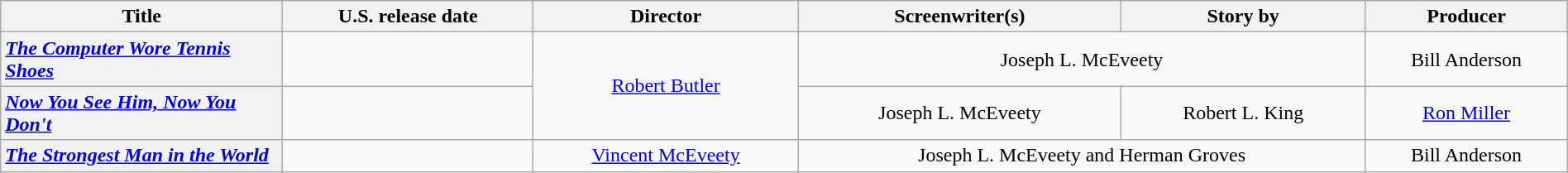<table class="wikitable plainrowheaders" style="text-align:center" width=100%>
<tr>
<th scope="col" style="width:18%;">Title</th>
<th scope="col">U.S. release date</th>
<th scope="col">Director</th>
<th scope="col">Screenwriter(s)</th>
<th scope="col">Story by</th>
<th scope="col">Producer</th>
</tr>
<tr>
<th scope="row" style="text-align:left"><em><a href='#'>The Computer Wore Tennis Shoes</a></em></th>
<td style="text-align:center"></td>
<td rowspan="2"><a href='#'>Robert Butler</a></td>
<td colspan="2">Joseph L. McEveety</td>
<td>Bill Anderson</td>
</tr>
<tr>
<th scope="row" style="text-align:left"><em><a href='#'>Now You See Him, Now You Don't</a></em></th>
<td style="text-align:center"></td>
<td>Joseph L. McEveety</td>
<td>Robert L. King</td>
<td><a href='#'>Ron Miller</a></td>
</tr>
<tr>
<th scope="row" style="text-align:left"><em><a href='#'>The Strongest Man in the World</a></em></th>
<td style="text-align:center"></td>
<td><a href='#'>Vincent McEveety</a></td>
<td colspan="2">Joseph L. McEveety and Herman Groves</td>
<td>Bill Anderson</td>
</tr>
</table>
